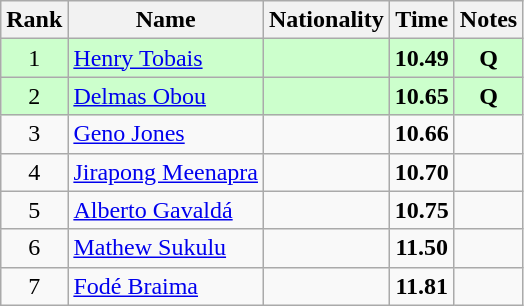<table class="wikitable sortable" style="text-align:center">
<tr>
<th>Rank</th>
<th>Name</th>
<th>Nationality</th>
<th>Time</th>
<th>Notes</th>
</tr>
<tr bgcolor=ccffcc>
<td>1</td>
<td align=left><a href='#'>Henry Tobais</a></td>
<td align=left></td>
<td><strong>10.49</strong></td>
<td><strong>Q</strong></td>
</tr>
<tr bgcolor=ccffcc>
<td>2</td>
<td align=left><a href='#'>Delmas Obou</a></td>
<td align=left></td>
<td><strong>10.65</strong></td>
<td><strong>Q</strong></td>
</tr>
<tr>
<td>3</td>
<td align=left><a href='#'>Geno Jones</a></td>
<td align=left></td>
<td><strong>10.66</strong></td>
<td></td>
</tr>
<tr>
<td>4</td>
<td align=left><a href='#'>Jirapong Meenapra</a></td>
<td align=left></td>
<td><strong>10.70</strong></td>
<td></td>
</tr>
<tr>
<td>5</td>
<td align=left><a href='#'>Alberto Gavaldá</a></td>
<td align=left></td>
<td><strong>10.75</strong></td>
<td></td>
</tr>
<tr>
<td>6</td>
<td align=left><a href='#'>Mathew Sukulu</a></td>
<td align=left></td>
<td><strong>11.50</strong></td>
<td></td>
</tr>
<tr>
<td>7</td>
<td align=left><a href='#'>Fodé Braima</a></td>
<td align=left></td>
<td><strong>11.81</strong></td>
<td></td>
</tr>
</table>
